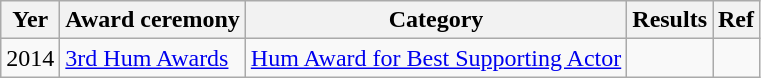<table class="wikitable">
<tr>
<th>Yer</th>
<th>Award ceremony</th>
<th>Category</th>
<th>Results</th>
<th>Ref</th>
</tr>
<tr>
<td>2014</td>
<td><a href='#'>3rd Hum Awards</a></td>
<td><a href='#'>Hum Award for Best Supporting Actor</a></td>
<td></td>
<td></td>
</tr>
</table>
